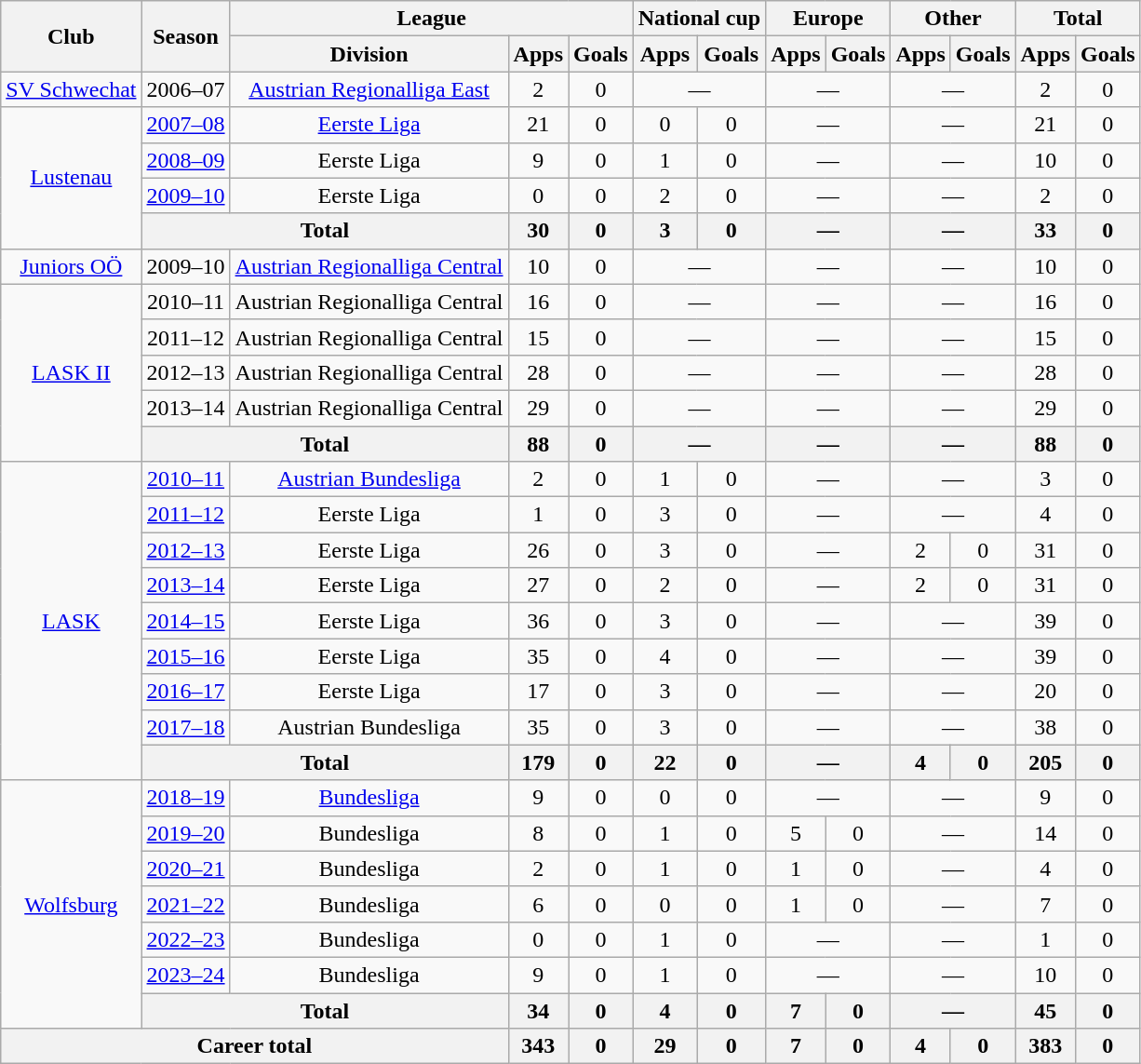<table class="wikitable" style="text-align: center">
<tr>
<th rowspan="2">Club</th>
<th rowspan="2">Season</th>
<th colspan="3">League</th>
<th colspan="2">National cup</th>
<th colspan="2">Europe</th>
<th colspan="2">Other</th>
<th colspan="2">Total</th>
</tr>
<tr>
<th>Division</th>
<th>Apps</th>
<th>Goals</th>
<th>Apps</th>
<th>Goals</th>
<th>Apps</th>
<th>Goals</th>
<th>Apps</th>
<th>Goals</th>
<th>Apps</th>
<th>Goals</th>
</tr>
<tr>
<td><a href='#'>SV Schwechat</a></td>
<td>2006–07</td>
<td><a href='#'>Austrian Regionalliga East</a></td>
<td>2</td>
<td>0</td>
<td colspan="2">—</td>
<td colspan="2">—</td>
<td colspan="2">—</td>
<td>2</td>
<td>0</td>
</tr>
<tr>
<td rowspan="4"><a href='#'>Lustenau</a></td>
<td><a href='#'>2007–08</a></td>
<td><a href='#'>Eerste Liga</a></td>
<td>21</td>
<td>0</td>
<td>0</td>
<td>0</td>
<td colspan="2">—</td>
<td colspan="2">—</td>
<td>21</td>
<td>0</td>
</tr>
<tr>
<td><a href='#'>2008–09</a></td>
<td>Eerste Liga</td>
<td>9</td>
<td>0</td>
<td>1</td>
<td>0</td>
<td colspan="2">—</td>
<td colspan="2">—</td>
<td>10</td>
<td>0</td>
</tr>
<tr>
<td><a href='#'>2009–10</a></td>
<td>Eerste Liga</td>
<td>0</td>
<td>0</td>
<td>2</td>
<td>0</td>
<td colspan="2">—</td>
<td colspan="2">—</td>
<td>2</td>
<td>0</td>
</tr>
<tr>
<th colspan="2">Total</th>
<th>30</th>
<th>0</th>
<th>3</th>
<th>0</th>
<th colspan="2">—</th>
<th colspan="2">—</th>
<th>33</th>
<th>0</th>
</tr>
<tr>
<td><a href='#'>Juniors OÖ</a></td>
<td>2009–10</td>
<td><a href='#'>Austrian Regionalliga Central</a></td>
<td>10</td>
<td>0</td>
<td colspan="2">—</td>
<td colspan="2">—</td>
<td colspan="2">—</td>
<td>10</td>
<td>0</td>
</tr>
<tr>
<td rowspan="5"><a href='#'>LASK II</a></td>
<td>2010–11</td>
<td>Austrian Regionalliga Central</td>
<td>16</td>
<td>0</td>
<td colspan="2">—</td>
<td colspan="2">—</td>
<td colspan="2">—</td>
<td>16</td>
<td>0</td>
</tr>
<tr>
<td>2011–12</td>
<td>Austrian Regionalliga Central</td>
<td>15</td>
<td>0</td>
<td colspan="2">—</td>
<td colspan="2">—</td>
<td colspan="2">—</td>
<td>15</td>
<td>0</td>
</tr>
<tr>
<td>2012–13</td>
<td>Austrian Regionalliga Central</td>
<td>28</td>
<td>0</td>
<td colspan="2">—</td>
<td colspan="2">—</td>
<td colspan="2">—</td>
<td>28</td>
<td>0</td>
</tr>
<tr>
<td>2013–14</td>
<td>Austrian Regionalliga Central</td>
<td>29</td>
<td>0</td>
<td colspan="2">—</td>
<td colspan="2">—</td>
<td colspan="2">—</td>
<td>29</td>
<td>0</td>
</tr>
<tr>
<th colspan="2">Total</th>
<th>88</th>
<th>0</th>
<th colspan="2">—</th>
<th colspan="2">—</th>
<th colspan="2">—</th>
<th>88</th>
<th>0</th>
</tr>
<tr>
<td rowspan="9"><a href='#'>LASK</a></td>
<td><a href='#'>2010–11</a></td>
<td><a href='#'>Austrian Bundesliga</a></td>
<td>2</td>
<td>0</td>
<td>1</td>
<td>0</td>
<td colspan="2">—</td>
<td colspan="2">—</td>
<td>3</td>
<td>0</td>
</tr>
<tr>
<td><a href='#'>2011–12</a></td>
<td>Eerste Liga</td>
<td>1</td>
<td>0</td>
<td>3</td>
<td>0</td>
<td colspan="2">—</td>
<td colspan="2">—</td>
<td>4</td>
<td>0</td>
</tr>
<tr>
<td><a href='#'>2012–13</a></td>
<td>Eerste Liga</td>
<td>26</td>
<td>0</td>
<td>3</td>
<td>0</td>
<td colspan="2">—</td>
<td>2</td>
<td>0</td>
<td>31</td>
<td>0</td>
</tr>
<tr>
<td><a href='#'>2013–14</a></td>
<td>Eerste Liga</td>
<td>27</td>
<td>0</td>
<td>2</td>
<td>0</td>
<td colspan="2">—</td>
<td>2</td>
<td>0</td>
<td>31</td>
<td>0</td>
</tr>
<tr>
<td><a href='#'>2014–15</a></td>
<td>Eerste Liga</td>
<td>36</td>
<td>0</td>
<td>3</td>
<td>0</td>
<td colspan="2">—</td>
<td colspan="2">—</td>
<td>39</td>
<td>0</td>
</tr>
<tr>
<td><a href='#'>2015–16</a></td>
<td>Eerste Liga</td>
<td>35</td>
<td>0</td>
<td>4</td>
<td>0</td>
<td colspan="2">—</td>
<td colspan="2">—</td>
<td>39</td>
<td>0</td>
</tr>
<tr>
<td><a href='#'>2016–17</a></td>
<td>Eerste Liga</td>
<td>17</td>
<td>0</td>
<td>3</td>
<td>0</td>
<td colspan="2">—</td>
<td colspan="2">—</td>
<td>20</td>
<td>0</td>
</tr>
<tr>
<td><a href='#'>2017–18</a></td>
<td>Austrian Bundesliga</td>
<td>35</td>
<td>0</td>
<td>3</td>
<td>0</td>
<td colspan="2">—</td>
<td colspan="2">—</td>
<td>38</td>
<td>0</td>
</tr>
<tr>
<th colspan="2">Total</th>
<th>179</th>
<th>0</th>
<th>22</th>
<th>0</th>
<th colspan="2">—</th>
<th>4</th>
<th>0</th>
<th>205</th>
<th>0</th>
</tr>
<tr>
<td rowspan="7"><a href='#'>Wolfsburg</a></td>
<td><a href='#'>2018–19</a></td>
<td><a href='#'>Bundesliga</a></td>
<td>9</td>
<td>0</td>
<td>0</td>
<td>0</td>
<td colspan="2">—</td>
<td colspan="2">—</td>
<td>9</td>
<td>0</td>
</tr>
<tr>
<td><a href='#'>2019–20</a></td>
<td>Bundesliga</td>
<td>8</td>
<td>0</td>
<td>1</td>
<td>0</td>
<td>5</td>
<td>0</td>
<td colspan="2">—</td>
<td>14</td>
<td>0</td>
</tr>
<tr>
<td><a href='#'>2020–21</a></td>
<td>Bundesliga</td>
<td>2</td>
<td>0</td>
<td>1</td>
<td>0</td>
<td>1</td>
<td>0</td>
<td colspan="2">—</td>
<td>4</td>
<td>0</td>
</tr>
<tr>
<td><a href='#'>2021–22</a></td>
<td>Bundesliga</td>
<td>6</td>
<td>0</td>
<td>0</td>
<td>0</td>
<td>1</td>
<td>0</td>
<td colspan="2">—</td>
<td>7</td>
<td>0</td>
</tr>
<tr>
<td><a href='#'>2022–23</a></td>
<td>Bundesliga</td>
<td>0</td>
<td>0</td>
<td>1</td>
<td>0</td>
<td colspan="2">—</td>
<td colspan="2">—</td>
<td>1</td>
<td>0</td>
</tr>
<tr>
<td><a href='#'>2023–24</a></td>
<td>Bundesliga</td>
<td>9</td>
<td>0</td>
<td>1</td>
<td>0</td>
<td colspan="2">—</td>
<td colspan="2">—</td>
<td>10</td>
<td>0</td>
</tr>
<tr>
<th colspan="2">Total</th>
<th>34</th>
<th>0</th>
<th>4</th>
<th>0</th>
<th>7</th>
<th>0</th>
<th colspan="2">—</th>
<th>45</th>
<th>0</th>
</tr>
<tr>
<th colspan="3">Career total</th>
<th>343</th>
<th>0</th>
<th>29</th>
<th>0</th>
<th>7</th>
<th>0</th>
<th>4</th>
<th>0</th>
<th>383</th>
<th>0</th>
</tr>
</table>
